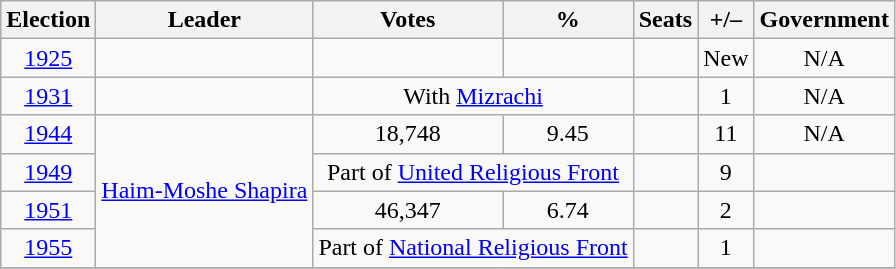<table class=wikitable style=text-align:center>
<tr>
<th>Election</th>
<th>Leader</th>
<th>Votes</th>
<th>%</th>
<th>Seats</th>
<th>+/–</th>
<th>Government</th>
</tr>
<tr>
<td><a href='#'>1925</a></td>
<td></td>
<td></td>
<td></td>
<td></td>
<td>New</td>
<td>N/A</td>
</tr>
<tr>
<td><a href='#'>1931</a></td>
<td></td>
<td colspan=2>With <a href='#'>Mizrachi</a></td>
<td></td>
<td> 1</td>
<td>N/A</td>
</tr>
<tr>
<td><a href='#'>1944</a></td>
<td rowspan=4><a href='#'>Haim-Moshe Shapira</a></td>
<td>18,748</td>
<td>9.45</td>
<td></td>
<td> 11</td>
<td>N/A</td>
</tr>
<tr>
<td><a href='#'>1949</a></td>
<td colspan=2>Part of <a href='#'>United Religious Front</a></td>
<td></td>
<td> 9</td>
<td></td>
</tr>
<tr>
<td><a href='#'>1951</a></td>
<td>46,347</td>
<td>6.74</td>
<td></td>
<td> 2</td>
<td></td>
</tr>
<tr>
<td><a href='#'>1955</a></td>
<td colspan=2>Part of <a href='#'>National Religious Front</a></td>
<td></td>
<td> 1</td>
<td></td>
</tr>
<tr>
</tr>
</table>
